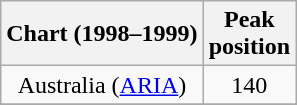<table class="wikitable sortable plainrowheaders" style="text-align:center">
<tr>
<th>Chart (1998–1999)</th>
<th>Peak<br>position</th>
</tr>
<tr>
<td>Australia (<a href='#'>ARIA</a>)</td>
<td>140</td>
</tr>
<tr>
</tr>
<tr>
</tr>
<tr>
</tr>
<tr>
</tr>
<tr>
</tr>
<tr>
</tr>
<tr>
</tr>
</table>
